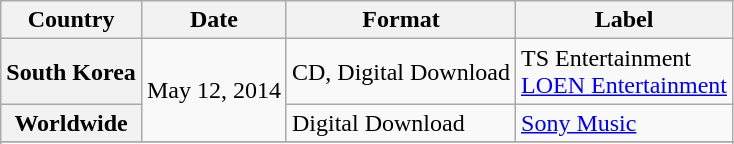<table class="wikitable plainrowheaders">
<tr>
<th scope="col">Country</th>
<th>Date</th>
<th>Format</th>
<th>Label</th>
</tr>
<tr>
<th>South Korea</th>
<td rowspan="2">May 12, 2014</td>
<td>CD, Digital Download</td>
<td>TS Entertainment<br><a href='#'>LOEN Entertainment</a></td>
</tr>
<tr>
<th>Worldwide</th>
<td>Digital Download</td>
<td><a href='#'>Sony Music</a></td>
</tr>
<tr>
</tr>
<tr>
</tr>
</table>
